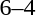<table style="text-align:center">
<tr>
<th width=200></th>
<th width=100></th>
<th width=200></th>
</tr>
<tr>
<td align=right><strong></strong></td>
<td>6–4</td>
<td align=left></td>
</tr>
</table>
